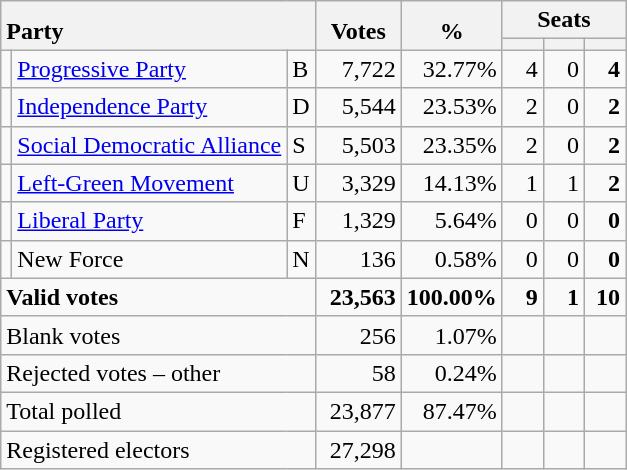<table class="wikitable" border="1" style="text-align:right;">
<tr>
<th style="text-align:left;" valign=bottom rowspan=2 colspan=3>Party</th>
<th align=center valign=bottom rowspan=2 width="50">Votes</th>
<th align=center valign=bottom rowspan=2 width="50">%</th>
<th colspan=3>Seats</th>
</tr>
<tr>
<th align=center valign=bottom width="20"><small></small></th>
<th align=center valign=bottom width="20"><small><a href='#'></a></small></th>
<th align=center valign=bottom width="20"><small></small></th>
</tr>
<tr>
<td></td>
<td align=left><a href='#'>Progressive Party</a></td>
<td align=left>B</td>
<td>7,722</td>
<td>32.77%</td>
<td>4</td>
<td>0</td>
<td><strong>4</strong></td>
</tr>
<tr>
<td></td>
<td align=left><a href='#'>Independence Party</a></td>
<td align=left>D</td>
<td>5,544</td>
<td>23.53%</td>
<td>2</td>
<td>0</td>
<td><strong>2</strong></td>
</tr>
<tr>
<td></td>
<td align=left style="white-space: nowrap;"><a href='#'>Social Democratic Alliance</a></td>
<td align=left>S</td>
<td>5,503</td>
<td>23.35%</td>
<td>2</td>
<td>0</td>
<td><strong>2</strong></td>
</tr>
<tr>
<td></td>
<td align=left><a href='#'>Left-Green Movement</a></td>
<td align=left>U</td>
<td>3,329</td>
<td>14.13%</td>
<td>1</td>
<td>1</td>
<td><strong>2</strong></td>
</tr>
<tr>
<td></td>
<td align=left><a href='#'>Liberal Party</a></td>
<td align=left>F</td>
<td>1,329</td>
<td>5.64%</td>
<td>0</td>
<td>0</td>
<td><strong>0</strong></td>
</tr>
<tr>
<td></td>
<td align=left>New Force</td>
<td align=left>N</td>
<td>136</td>
<td>0.58%</td>
<td>0</td>
<td>0</td>
<td><strong>0</strong></td>
</tr>
<tr style="font-weight:bold">
<td align=left colspan=3>Valid votes</td>
<td>23,563</td>
<td>100.00%</td>
<td>9</td>
<td>1</td>
<td>10</td>
</tr>
<tr>
<td align=left colspan=3>Blank votes</td>
<td>256</td>
<td>1.07%</td>
<td></td>
<td></td>
<td></td>
</tr>
<tr>
<td align=left colspan=3>Rejected votes – other</td>
<td>58</td>
<td>0.24%</td>
<td></td>
<td></td>
<td></td>
</tr>
<tr>
<td align=left colspan=3>Total polled</td>
<td>23,877</td>
<td>87.47%</td>
<td></td>
<td></td>
<td></td>
</tr>
<tr>
<td align=left colspan=3>Registered electors</td>
<td>27,298</td>
<td></td>
<td></td>
<td></td>
<td></td>
</tr>
</table>
